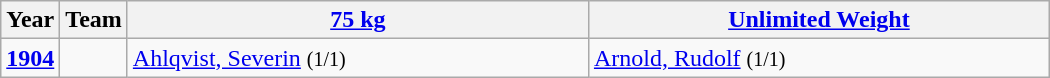<table class="wikitable sortable"  style="font-size: 100%">
<tr>
<th>Year</th>
<th>Team</th>
<th width=300><a href='#'>75 kg</a></th>
<th width=300><a href='#'>Unlimited Weight</a></th>
</tr>
<tr>
<td><strong><a href='#'>1904</a></strong></td>
<td></td>
<td> <a href='#'>Ahlqvist, Severin</a> <small>(1/1)</small></td>
<td> <a href='#'>Arnold, Rudolf</a> <small>(1/1)</small></td>
</tr>
</table>
